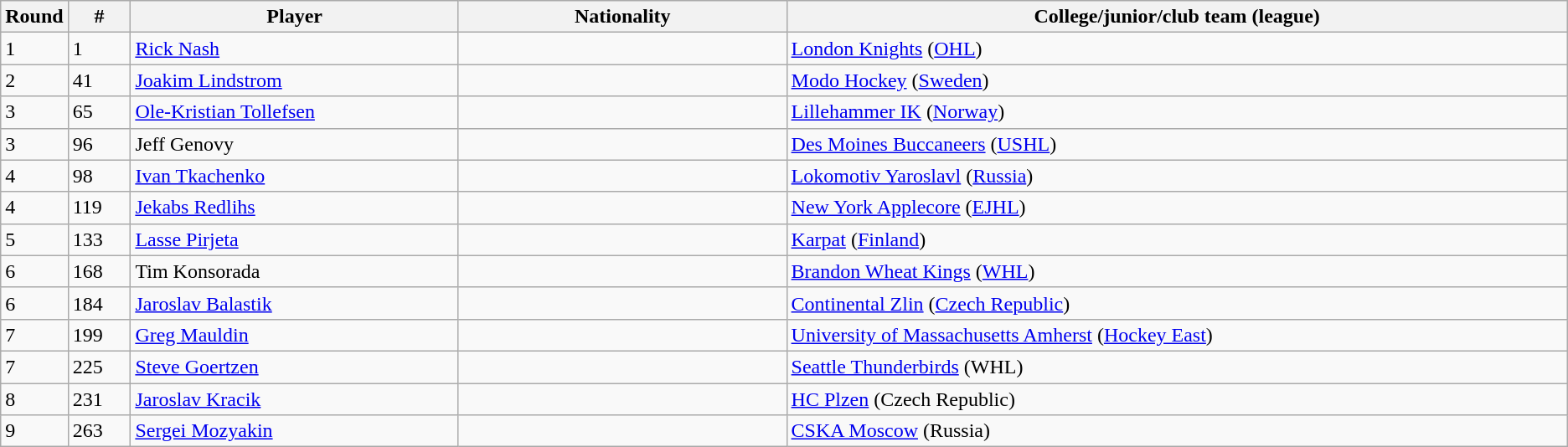<table class="wikitable">
<tr align="center">
<th bgcolor="#DDDDFF" width="4.0%">Round</th>
<th bgcolor="#DDDDFF" width="4.0%">#</th>
<th bgcolor="#DDDDFF" width="21.0%">Player</th>
<th bgcolor="#DDDDFF" width="21.0%">Nationality</th>
<th bgcolor="#DDDDFF" width="100.0%">College/junior/club team (league)</th>
</tr>
<tr>
<td>1</td>
<td>1</td>
<td><a href='#'>Rick Nash</a></td>
<td></td>
<td><a href='#'>London Knights</a> (<a href='#'>OHL</a>)</td>
</tr>
<tr>
<td>2</td>
<td>41</td>
<td><a href='#'>Joakim Lindstrom</a></td>
<td></td>
<td><a href='#'>Modo Hockey</a> (<a href='#'>Sweden</a>)</td>
</tr>
<tr>
<td>3</td>
<td>65</td>
<td><a href='#'>Ole-Kristian Tollefsen</a></td>
<td></td>
<td><a href='#'>Lillehammer IK</a> (<a href='#'>Norway</a>)</td>
</tr>
<tr>
<td>3</td>
<td>96</td>
<td>Jeff Genovy</td>
<td></td>
<td><a href='#'>Des Moines Buccaneers</a> (<a href='#'>USHL</a>)</td>
</tr>
<tr>
<td>4</td>
<td>98</td>
<td><a href='#'>Ivan Tkachenko</a></td>
<td></td>
<td><a href='#'>Lokomotiv Yaroslavl</a> (<a href='#'>Russia</a>)</td>
</tr>
<tr>
<td>4</td>
<td>119</td>
<td><a href='#'>Jekabs Redlihs</a></td>
<td></td>
<td><a href='#'>New York Applecore</a> (<a href='#'>EJHL</a>)</td>
</tr>
<tr>
<td>5</td>
<td>133</td>
<td><a href='#'>Lasse Pirjeta</a></td>
<td></td>
<td><a href='#'>Karpat</a> (<a href='#'>Finland</a>)</td>
</tr>
<tr>
<td>6</td>
<td>168</td>
<td>Tim Konsorada</td>
<td></td>
<td><a href='#'>Brandon Wheat Kings</a> (<a href='#'>WHL</a>)</td>
</tr>
<tr>
<td>6</td>
<td>184</td>
<td><a href='#'>Jaroslav Balastik</a></td>
<td></td>
<td><a href='#'>Continental Zlin</a> (<a href='#'>Czech Republic</a>)</td>
</tr>
<tr>
<td>7</td>
<td>199</td>
<td><a href='#'>Greg Mauldin</a></td>
<td></td>
<td><a href='#'>University of Massachusetts Amherst</a> (<a href='#'>Hockey East</a>)</td>
</tr>
<tr>
<td>7</td>
<td>225</td>
<td><a href='#'>Steve Goertzen</a></td>
<td></td>
<td><a href='#'>Seattle Thunderbirds</a> (WHL)</td>
</tr>
<tr>
<td>8</td>
<td>231</td>
<td><a href='#'>Jaroslav Kracik</a></td>
<td></td>
<td><a href='#'>HC Plzen</a> (Czech Republic)</td>
</tr>
<tr>
<td>9</td>
<td>263</td>
<td><a href='#'>Sergei Mozyakin</a></td>
<td></td>
<td><a href='#'>CSKA Moscow</a> (Russia)</td>
</tr>
</table>
